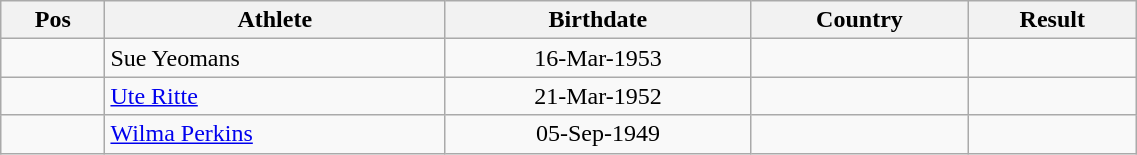<table class="wikitable"  style="text-align:center; width:60%;">
<tr>
<th>Pos</th>
<th>Athlete</th>
<th>Birthdate</th>
<th>Country</th>
<th>Result</th>
</tr>
<tr>
<td align=center></td>
<td align=left>Sue Yeomans</td>
<td>16-Mar-1953</td>
<td align=left></td>
<td></td>
</tr>
<tr>
<td align=center></td>
<td align=left><a href='#'>Ute Ritte</a></td>
<td>21-Mar-1952</td>
<td align=left></td>
<td></td>
</tr>
<tr>
<td align=center></td>
<td align=left><a href='#'>Wilma Perkins</a></td>
<td>05-Sep-1949</td>
<td align=left></td>
<td></td>
</tr>
</table>
